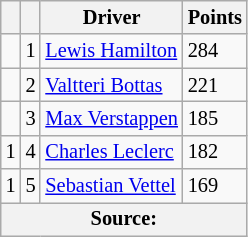<table class="wikitable" style="font-size: 85%;">
<tr>
<th></th>
<th></th>
<th>Driver</th>
<th>Points</th>
</tr>
<tr>
<td align="left"></td>
<td align="center">1</td>
<td> <a href='#'>Lewis Hamilton</a></td>
<td align="left">284</td>
</tr>
<tr>
<td align="left"></td>
<td align="center">2</td>
<td> <a href='#'>Valtteri Bottas</a></td>
<td align="left">221</td>
</tr>
<tr>
<td align="left"></td>
<td align="center">3</td>
<td> <a href='#'>Max Verstappen</a></td>
<td align="left">185</td>
</tr>
<tr>
<td align="left"> 1</td>
<td align="center">4</td>
<td> <a href='#'>Charles Leclerc</a></td>
<td align="left">182</td>
</tr>
<tr>
<td align="left"> 1</td>
<td align="center">5</td>
<td> <a href='#'>Sebastian Vettel</a></td>
<td align="left">169</td>
</tr>
<tr>
<th colspan="4" align="center">Source:</th>
</tr>
</table>
